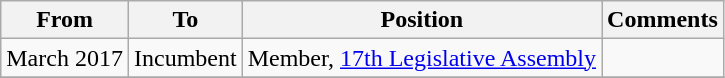<table class="wikitable sortable">
<tr>
<th>From</th>
<th>To</th>
<th>Position</th>
<th>Comments</th>
</tr>
<tr>
<td>March 2017</td>
<td>Incumbent</td>
<td>Member, <a href='#'>17th Legislative Assembly</a></td>
<td></td>
</tr>
<tr>
</tr>
</table>
